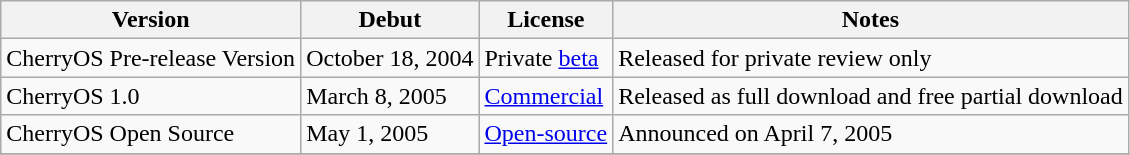<table class="wikitable" style="text-align:left;font-size:100%;">
<tr>
<th>Version</th>
<th>Debut</th>
<th>License</th>
<th>Notes</th>
</tr>
<tr>
<td>CherryOS Pre-release Version</td>
<td>October 18, 2004</td>
<td>Private <a href='#'>beta</a></td>
<td>Released for private review only</td>
</tr>
<tr>
<td>CherryOS 1.0</td>
<td>March 8, 2005</td>
<td><a href='#'>Commercial</a></td>
<td>Released as full download and free partial download</td>
</tr>
<tr>
<td>CherryOS Open Source</td>
<td>May 1, 2005</td>
<td><a href='#'>Open-source</a></td>
<td>Announced on April 7, 2005</td>
</tr>
<tr>
</tr>
</table>
